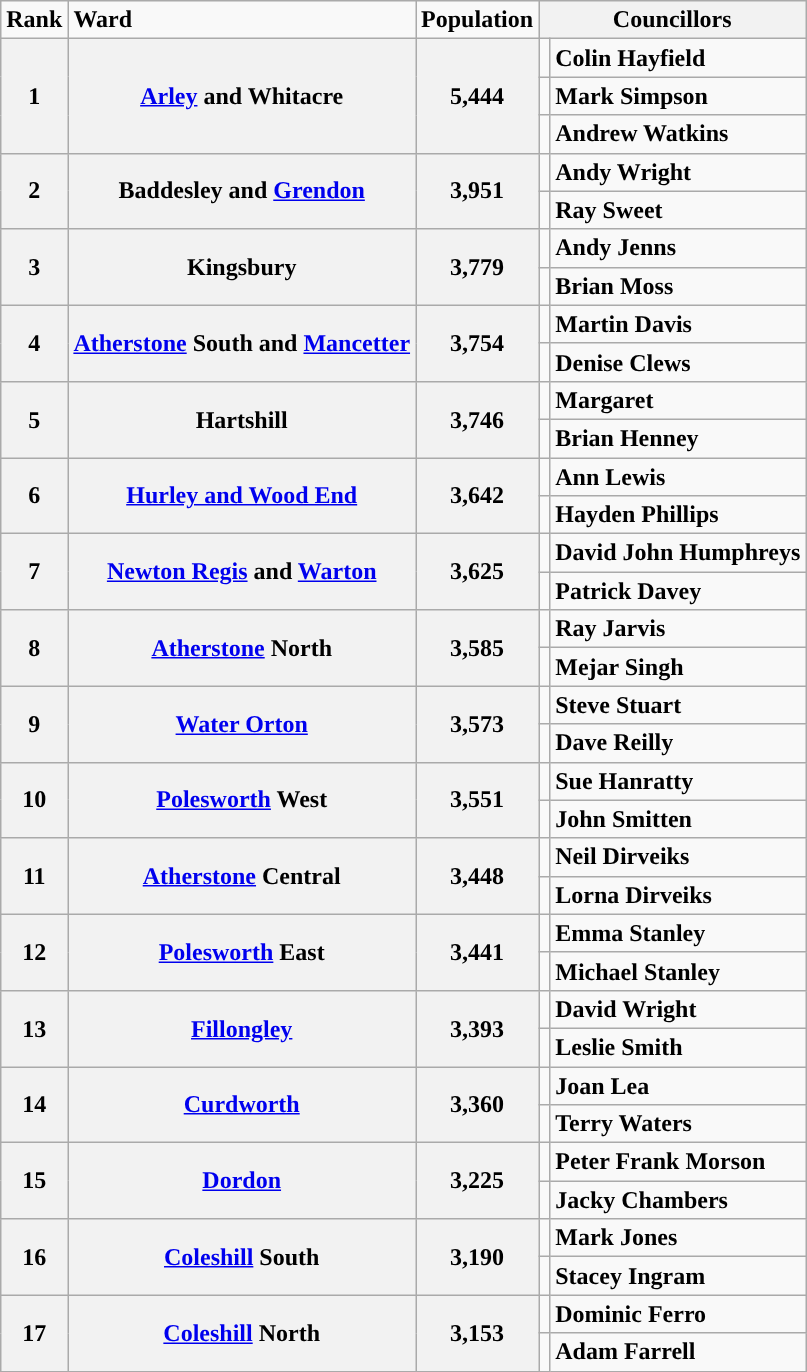<table class="wikitable">
<tr>
<td><strong>Rank</strong></td>
<td><strong>Ward</strong></td>
<td><strong>Population</strong></td>
<th colspan="2">Councillors</th>
</tr>
<tr>
<th rowspan="3">1</th>
<th rowspan="3"><a href='#'>Arley</a> and Whitacre</th>
<th rowspan="3">5,444</th>
<td style="background-color: "></td>
<td><strong>Colin Hayfield</strong></td>
</tr>
<tr>
<td style="background-color: "></td>
<td><strong>Mark Simpson</strong></td>
</tr>
<tr>
<td style="background-color: "></td>
<td><strong>Andrew Watkins</strong></td>
</tr>
<tr>
<th rowspan="2">2</th>
<th rowspan="2">Baddesley and <a href='#'>Grendon</a></th>
<th rowspan="2">3,951</th>
<td style="background-color: "></td>
<td><strong>Andy Wright</strong></td>
</tr>
<tr>
<td style="background-color: "></td>
<td><strong>Ray Sweet</strong></td>
</tr>
<tr>
<th rowspan="2">3</th>
<th rowspan="2">Kingsbury</th>
<th rowspan="2">3,779</th>
<td style="background-color: "></td>
<td><strong>Andy Jenns</strong></td>
</tr>
<tr>
<td style="background-color: "></td>
<td><strong>Brian Moss</strong></td>
</tr>
<tr>
<th rowspan="2">4</th>
<th rowspan="2"><a href='#'>Atherstone</a> South and <a href='#'>Mancetter</a></th>
<th rowspan="2">3,754</th>
<td style="background-color: "></td>
<td><strong>Martin Davis</strong></td>
</tr>
<tr>
<td style="background-color: "></td>
<td><strong>Denise Clews</strong></td>
</tr>
<tr>
<th rowspan="2">5</th>
<th rowspan="2">Hartshill</th>
<th rowspan="2">3,746</th>
<td style="background-color: "></td>
<td><strong>Margaret</strong></td>
</tr>
<tr>
<td style="background-color: "></td>
<td><strong>Brian Henney</strong></td>
</tr>
<tr>
<th rowspan="2">6</th>
<th rowspan="2"><a href='#'>Hurley and Wood End</a></th>
<th rowspan="2">3,642</th>
<td style="background-color: "></td>
<td><strong>Ann Lewis</strong></td>
</tr>
<tr>
<td style="background-color: "></td>
<td><strong>Hayden Phillips</strong></td>
</tr>
<tr>
<th rowspan="2">7</th>
<th rowspan="2"><a href='#'>Newton Regis</a> and <a href='#'>Warton</a></th>
<th rowspan="2">3,625</th>
<td style="background-color: "></td>
<td><strong>David John Humphreys</strong></td>
</tr>
<tr>
<td style="background-color: "></td>
<td><strong>Patrick Davey</strong></td>
</tr>
<tr>
<th rowspan="2">8</th>
<th rowspan="2"><a href='#'>Atherstone</a> North</th>
<th rowspan="2">3,585</th>
<td style="background-color: "></td>
<td><strong>Ray Jarvis</strong></td>
</tr>
<tr>
<td style="background-color: "></td>
<td><strong>Mejar Singh</strong></td>
</tr>
<tr>
<th rowspan="2">9</th>
<th rowspan="2"><a href='#'>Water Orton</a></th>
<th rowspan="2">3,573</th>
<td style="background-color: "></td>
<td><strong>Steve Stuart</strong></td>
</tr>
<tr>
<td style="background-color: "></td>
<td><strong>Dave Reilly</strong></td>
</tr>
<tr>
<th rowspan="2">10</th>
<th rowspan="2"><a href='#'>Polesworth</a> West</th>
<th rowspan="2">3,551</th>
<td style="background-color: "></td>
<td><strong>Sue Hanratty</strong></td>
</tr>
<tr>
<td style="background-color: "></td>
<td><strong>John Smitten</strong></td>
</tr>
<tr>
<th rowspan="2">11</th>
<th rowspan="2"><a href='#'>Atherstone</a> Central</th>
<th rowspan="2">3,448</th>
<td style="background-color: "></td>
<td><strong>Neil Dirveiks</strong></td>
</tr>
<tr>
<td style="background-color: "></td>
<td><strong>Lorna Dirveiks</strong></td>
</tr>
<tr>
<th rowspan="2">12</th>
<th rowspan="2"><a href='#'>Polesworth</a> East</th>
<th rowspan="2">3,441</th>
<td style="background-color: "></td>
<td><strong>Emma Stanley</strong></td>
</tr>
<tr>
<td style="background-color: "></td>
<td><strong>Michael Stanley</strong></td>
</tr>
<tr>
<th rowspan="2">13</th>
<th rowspan="2"><a href='#'>Fillongley</a></th>
<th rowspan="2">3,393</th>
<td style="background-color: "></td>
<td><strong>David Wright</strong></td>
</tr>
<tr>
<td style="background-color: "></td>
<td><strong>Leslie Smith</strong></td>
</tr>
<tr>
<th rowspan="2">14</th>
<th rowspan="2"><a href='#'>Curdworth</a></th>
<th rowspan="2">3,360</th>
<td style="background-color: "></td>
<td><strong>Joan Lea</strong></td>
</tr>
<tr>
<td style="background-color: "></td>
<td><strong>Terry Waters</strong></td>
</tr>
<tr>
<th rowspan="2">15</th>
<th rowspan="2"><a href='#'>Dordon</a></th>
<th rowspan="2">3,225</th>
<td style="background-color: "></td>
<td><strong>Peter Frank Morson</strong></td>
</tr>
<tr>
<td style="background-color: "></td>
<td><strong>Jacky Chambers</strong></td>
</tr>
<tr>
<th rowspan="2">16</th>
<th rowspan="2"><a href='#'>Coleshill</a> South</th>
<th rowspan="2">3,190</th>
<td style="background-color: "></td>
<td><strong>Mark Jones</strong></td>
</tr>
<tr>
<td style="background-color: "></td>
<td><strong>Stacey Ingram</strong></td>
</tr>
<tr>
<th rowspan="2">17</th>
<th rowspan="2"><a href='#'>Coleshill</a> North</th>
<th rowspan="2">3,153</th>
<td style="background-color: "></td>
<td><strong>Dominic Ferro</strong></td>
</tr>
<tr>
<td style="background-color: "></td>
<td><strong>Adam Farrell</strong></td>
</tr>
</table>
